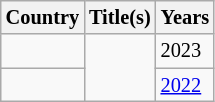<table class="wikitable" style="font-size: 85%;">
<tr>
<th>Country</th>
<th>Title(s)</th>
<th>Years</th>
</tr>
<tr>
<td></td>
<td rowspan="2"></td>
<td>2023</td>
</tr>
<tr>
<td></td>
<td><a href='#'>2022</a></td>
</tr>
</table>
